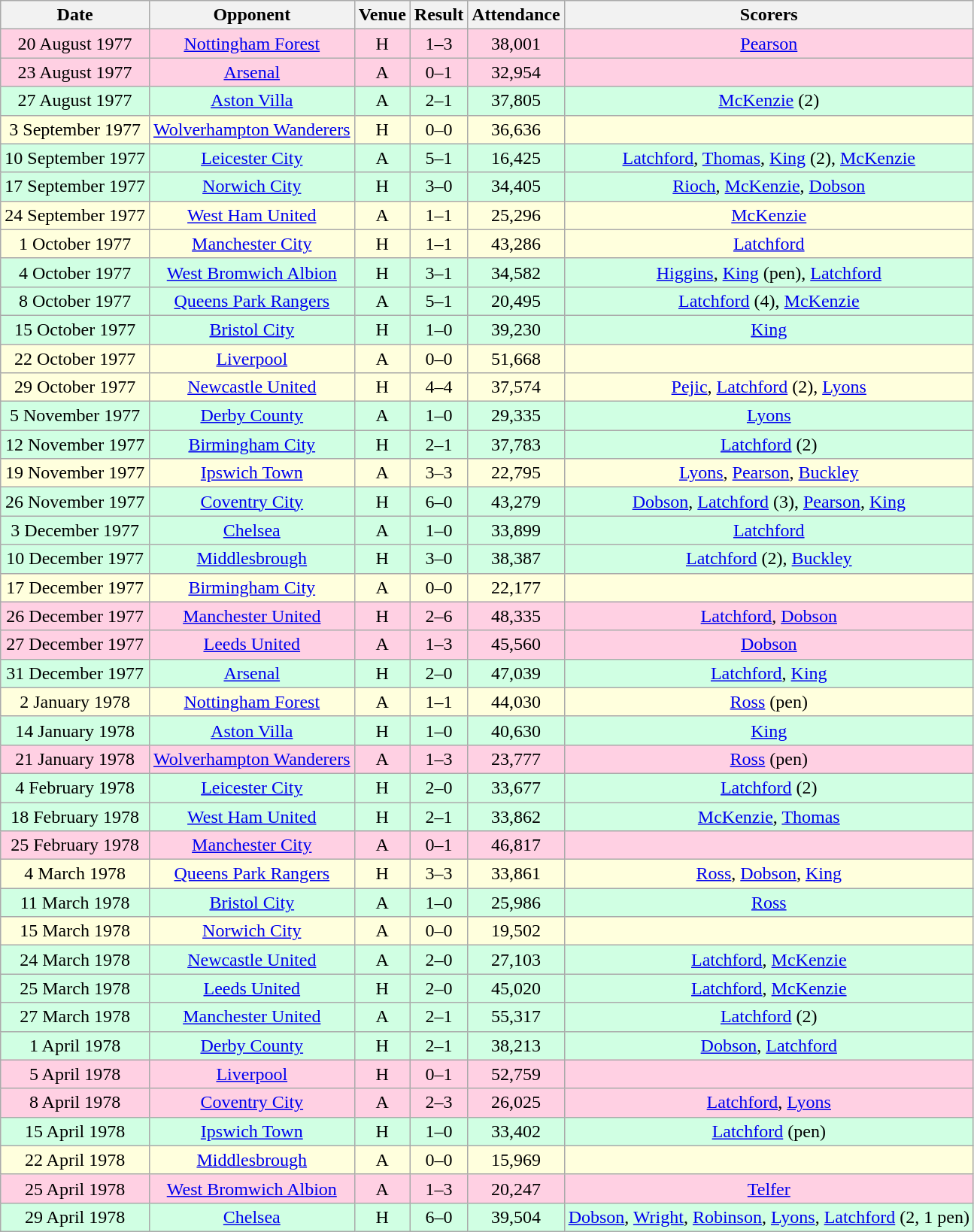<table class="wikitable sortable" style="text-align:center">
<tr>
<th>Date</th>
<th>Opponent</th>
<th>Venue</th>
<th>Result</th>
<th>Attendance</th>
<th>Scorers</th>
</tr>
<tr style="background-color: #ffd0e3;">
<td>20 August 1977</td>
<td><a href='#'>Nottingham Forest</a></td>
<td>H</td>
<td>1–3</td>
<td>38,001</td>
<td><a href='#'>Pearson</a></td>
</tr>
<tr style="background-color: #ffd0e3;">
<td>23 August 1977</td>
<td><a href='#'>Arsenal</a></td>
<td>A</td>
<td>0–1</td>
<td>32,954</td>
<td></td>
</tr>
<tr style="background-color: #d0ffe3;">
<td>27 August 1977</td>
<td><a href='#'>Aston Villa</a></td>
<td>A</td>
<td>2–1</td>
<td>37,805</td>
<td><a href='#'>McKenzie</a> (2)</td>
</tr>
<tr style="background-color: #ffffdd;">
<td>3 September 1977</td>
<td><a href='#'>Wolverhampton Wanderers</a></td>
<td>H</td>
<td>0–0</td>
<td>36,636</td>
<td></td>
</tr>
<tr style="background-color: #d0ffe3;">
<td>10 September 1977</td>
<td><a href='#'>Leicester City</a></td>
<td>A</td>
<td>5–1</td>
<td>16,425</td>
<td><a href='#'>Latchford</a>, <a href='#'>Thomas</a>, <a href='#'>King</a> (2), <a href='#'>McKenzie</a></td>
</tr>
<tr style="background-color: #d0ffe3;">
<td>17 September 1977</td>
<td><a href='#'>Norwich City</a></td>
<td>H</td>
<td>3–0</td>
<td>34,405</td>
<td><a href='#'>Rioch</a>, <a href='#'>McKenzie</a>, <a href='#'>Dobson</a></td>
</tr>
<tr style="background-color: #ffffdd;">
<td>24 September 1977</td>
<td><a href='#'>West Ham United</a></td>
<td>A</td>
<td>1–1</td>
<td>25,296</td>
<td><a href='#'>McKenzie</a></td>
</tr>
<tr style="background-color: #ffffdd;">
<td>1 October 1977</td>
<td><a href='#'>Manchester City</a></td>
<td>H</td>
<td>1–1</td>
<td>43,286</td>
<td><a href='#'>Latchford</a></td>
</tr>
<tr style="background-color: #d0ffe3;">
<td>4 October 1977</td>
<td><a href='#'>West Bromwich Albion</a></td>
<td>H</td>
<td>3–1</td>
<td>34,582</td>
<td><a href='#'>Higgins</a>, <a href='#'>King</a> (pen), <a href='#'>Latchford</a></td>
</tr>
<tr style="background-color: #d0ffe3;">
<td>8 October 1977</td>
<td><a href='#'>Queens Park Rangers</a></td>
<td>A</td>
<td>5–1</td>
<td>20,495</td>
<td><a href='#'>Latchford</a> (4), <a href='#'>McKenzie</a></td>
</tr>
<tr style="background-color: #d0ffe3;">
<td>15 October 1977</td>
<td><a href='#'>Bristol City</a></td>
<td>H</td>
<td>1–0</td>
<td>39,230</td>
<td><a href='#'>King</a></td>
</tr>
<tr style="background-color: #ffffdd;">
<td>22 October 1977</td>
<td><a href='#'>Liverpool</a></td>
<td>A</td>
<td>0–0</td>
<td>51,668</td>
<td></td>
</tr>
<tr style="background-color: #ffffdd;">
<td>29 October 1977</td>
<td><a href='#'>Newcastle United</a></td>
<td>H</td>
<td>4–4</td>
<td>37,574</td>
<td><a href='#'>Pejic</a>, <a href='#'>Latchford</a> (2), <a href='#'>Lyons</a></td>
</tr>
<tr style="background-color: #d0ffe3;">
<td>5 November 1977</td>
<td><a href='#'>Derby County</a></td>
<td>A</td>
<td>1–0</td>
<td>29,335</td>
<td><a href='#'>Lyons</a></td>
</tr>
<tr style="background-color: #d0ffe3;">
<td>12 November 1977</td>
<td><a href='#'>Birmingham City</a></td>
<td>H</td>
<td>2–1</td>
<td>37,783</td>
<td><a href='#'>Latchford</a> (2)</td>
</tr>
<tr style="background-color: #ffffdd;">
<td>19 November 1977</td>
<td><a href='#'>Ipswich Town</a></td>
<td>A</td>
<td>3–3</td>
<td>22,795</td>
<td><a href='#'>Lyons</a>, <a href='#'>Pearson</a>, <a href='#'>Buckley</a></td>
</tr>
<tr style="background-color: #d0ffe3;">
<td>26 November 1977</td>
<td><a href='#'>Coventry City</a></td>
<td>H</td>
<td>6–0</td>
<td>43,279</td>
<td><a href='#'>Dobson</a>, <a href='#'>Latchford</a> (3), <a href='#'>Pearson</a>, <a href='#'>King</a></td>
</tr>
<tr style="background-color: #d0ffe3;">
<td>3 December 1977</td>
<td><a href='#'>Chelsea</a></td>
<td>A</td>
<td>1–0</td>
<td>33,899</td>
<td><a href='#'>Latchford</a></td>
</tr>
<tr style="background-color: #d0ffe3;">
<td>10 December 1977</td>
<td><a href='#'>Middlesbrough</a></td>
<td>H</td>
<td>3–0</td>
<td>38,387</td>
<td><a href='#'>Latchford</a> (2), <a href='#'>Buckley</a></td>
</tr>
<tr style="background-color: #ffffdd;">
<td>17 December 1977</td>
<td><a href='#'>Birmingham City</a></td>
<td>A</td>
<td>0–0</td>
<td>22,177</td>
<td></td>
</tr>
<tr style="background-color: #ffd0e3;">
<td>26 December 1977</td>
<td><a href='#'>Manchester United</a></td>
<td>H</td>
<td>2–6</td>
<td>48,335</td>
<td><a href='#'>Latchford</a>, <a href='#'>Dobson</a></td>
</tr>
<tr style="background-color: #ffd0e3;">
<td>27 December 1977</td>
<td><a href='#'>Leeds United</a></td>
<td>A</td>
<td>1–3</td>
<td>45,560</td>
<td><a href='#'>Dobson</a></td>
</tr>
<tr style="background-color: #d0ffe3;">
<td>31 December 1977</td>
<td><a href='#'>Arsenal</a></td>
<td>H</td>
<td>2–0</td>
<td>47,039</td>
<td><a href='#'>Latchford</a>, <a href='#'>King</a></td>
</tr>
<tr style="background-color: #ffffdd;">
<td>2 January 1978</td>
<td><a href='#'>Nottingham Forest</a></td>
<td>A</td>
<td>1–1</td>
<td>44,030</td>
<td><a href='#'>Ross</a> (pen)</td>
</tr>
<tr style="background-color: #d0ffe3;">
<td>14 January 1978</td>
<td><a href='#'>Aston Villa</a></td>
<td>H</td>
<td>1–0</td>
<td>40,630</td>
<td><a href='#'>King</a></td>
</tr>
<tr style="background-color: #ffd0e3;">
<td>21 January 1978</td>
<td><a href='#'>Wolverhampton Wanderers</a></td>
<td>A</td>
<td>1–3</td>
<td>23,777</td>
<td><a href='#'>Ross</a> (pen)</td>
</tr>
<tr style="background-color: #d0ffe3;">
<td>4 February 1978</td>
<td><a href='#'>Leicester City</a></td>
<td>H</td>
<td>2–0</td>
<td>33,677</td>
<td><a href='#'>Latchford</a> (2)</td>
</tr>
<tr style="background-color: #d0ffe3;">
<td>18 February 1978</td>
<td><a href='#'>West Ham United</a></td>
<td>H</td>
<td>2–1</td>
<td>33,862</td>
<td><a href='#'>McKenzie</a>, <a href='#'>Thomas</a></td>
</tr>
<tr style="background-color: #ffd0e3;">
<td>25 February 1978</td>
<td><a href='#'>Manchester City</a></td>
<td>A</td>
<td>0–1</td>
<td>46,817</td>
<td></td>
</tr>
<tr style="background-color: #ffffdd;">
<td>4 March 1978</td>
<td><a href='#'>Queens Park Rangers</a></td>
<td>H</td>
<td>3–3</td>
<td>33,861</td>
<td><a href='#'>Ross</a>, <a href='#'>Dobson</a>, <a href='#'>King</a></td>
</tr>
<tr style="background-color: #d0ffe3;">
<td>11 March 1978</td>
<td><a href='#'>Bristol City</a></td>
<td>A</td>
<td>1–0</td>
<td>25,986</td>
<td><a href='#'>Ross</a></td>
</tr>
<tr style="background-color: #ffffdd;">
<td>15 March 1978</td>
<td><a href='#'>Norwich City</a></td>
<td>A</td>
<td>0–0</td>
<td>19,502</td>
<td></td>
</tr>
<tr style="background-color: #d0ffe3;">
<td>24 March 1978</td>
<td><a href='#'>Newcastle United</a></td>
<td>A</td>
<td>2–0</td>
<td>27,103</td>
<td><a href='#'>Latchford</a>, <a href='#'>McKenzie</a></td>
</tr>
<tr style="background-color: #d0ffe3;">
<td>25 March 1978</td>
<td><a href='#'>Leeds United</a></td>
<td>H</td>
<td>2–0</td>
<td>45,020</td>
<td><a href='#'>Latchford</a>, <a href='#'>McKenzie</a></td>
</tr>
<tr style="background-color: #d0ffe3;">
<td>27 March 1978</td>
<td><a href='#'>Manchester United</a></td>
<td>A</td>
<td>2–1</td>
<td>55,317</td>
<td><a href='#'>Latchford</a> (2)</td>
</tr>
<tr style="background-color: #d0ffe3;">
<td>1 April 1978</td>
<td><a href='#'>Derby County</a></td>
<td>H</td>
<td>2–1</td>
<td>38,213</td>
<td><a href='#'>Dobson</a>, <a href='#'>Latchford</a></td>
</tr>
<tr style="background-color: #ffd0e3;">
<td>5 April 1978</td>
<td><a href='#'>Liverpool</a></td>
<td>H</td>
<td>0–1</td>
<td>52,759</td>
<td></td>
</tr>
<tr style="background-color: #ffd0e3;">
<td>8 April 1978</td>
<td><a href='#'>Coventry City</a></td>
<td>A</td>
<td>2–3</td>
<td>26,025</td>
<td><a href='#'>Latchford</a>, <a href='#'>Lyons</a></td>
</tr>
<tr style="background-color: #d0ffe3;">
<td>15 April 1978</td>
<td><a href='#'>Ipswich Town</a></td>
<td>H</td>
<td>1–0</td>
<td>33,402</td>
<td><a href='#'>Latchford</a> (pen)</td>
</tr>
<tr style="background-color: #ffffdd;">
<td>22 April 1978</td>
<td><a href='#'>Middlesbrough</a></td>
<td>A</td>
<td>0–0</td>
<td>15,969</td>
<td></td>
</tr>
<tr style="background-color: #ffd0e3;">
<td>25 April 1978</td>
<td><a href='#'>West Bromwich Albion</a></td>
<td>A</td>
<td>1–3</td>
<td>20,247</td>
<td><a href='#'>Telfer</a></td>
</tr>
<tr style="background-color: #d0ffe3;">
<td>29 April 1978</td>
<td><a href='#'>Chelsea</a></td>
<td>H</td>
<td>6–0</td>
<td>39,504</td>
<td><a href='#'>Dobson</a>, <a href='#'>Wright</a>, <a href='#'>Robinson</a>, <a href='#'>Lyons</a>, <a href='#'>Latchford</a> (2, 1 pen)</td>
</tr>
</table>
